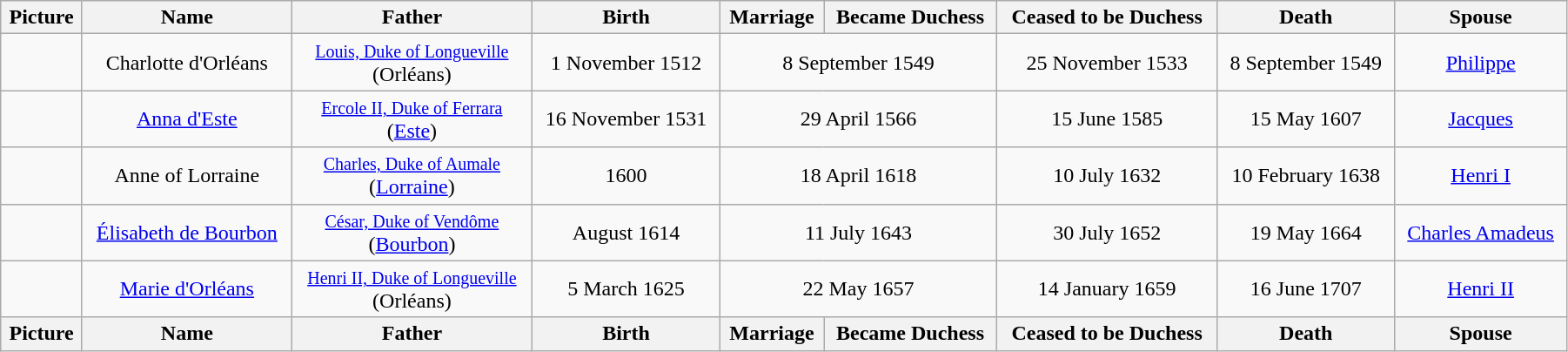<table width=95% class="wikitable">
<tr>
<th>Picture</th>
<th>Name</th>
<th>Father</th>
<th>Birth</th>
<th>Marriage</th>
<th>Became Duchess</th>
<th>Ceased to be Duchess</th>
<th>Death</th>
<th>Spouse</th>
</tr>
<tr>
<td align="center"></td>
<td align="center">Charlotte d'Orléans</td>
<td align="center"><small><a href='#'>Louis, Duke of Longueville</a></small><br>(Orléans)</td>
<td align="center">1 November 1512</td>
<td align="center"  colspan="2">8 September 1549</td>
<td align="center">25 November 1533</td>
<td align="center">8 September 1549</td>
<td align="center"><a href='#'>Philippe</a></td>
</tr>
<tr>
<td align="center"></td>
<td align="center"><a href='#'>Anna d'Este</a></td>
<td align="center"><small><a href='#'>Ercole II, Duke of Ferrara</a></small><br>(<a href='#'>Este</a>)</td>
<td align="center">16 November 1531</td>
<td align="center" colspan="2">29 April 1566</td>
<td align="center">15 June 1585</td>
<td align="center">15 May 1607</td>
<td align="center"><a href='#'>Jacques</a></td>
</tr>
<tr>
<td align="center"></td>
<td align="center">Anne of Lorraine</td>
<td align="center"><small><a href='#'>Charles, Duke of Aumale</a></small><br>(<a href='#'>Lorraine</a>)</td>
<td align="center">1600</td>
<td align="center" colspan="2">18 April 1618</td>
<td align="center">10 July 1632</td>
<td align="center">10 February 1638</td>
<td align="center"><a href='#'>Henri I</a></td>
</tr>
<tr>
<td align="center"></td>
<td align="center"><a href='#'>Élisabeth de Bourbon</a></td>
<td align="center"><small><a href='#'>César, Duke of Vendôme</a></small><br>(<a href='#'>Bourbon</a>)</td>
<td align="center">August 1614</td>
<td align="center" colspan="2">11 July 1643</td>
<td align="center">30 July 1652</td>
<td align="center">19 May 1664</td>
<td align="center"><a href='#'>Charles Amadeus</a></td>
</tr>
<tr>
<td align="center"></td>
<td align="center"><a href='#'>Marie d'Orléans</a></td>
<td align="center"><small><a href='#'>Henri II, Duke of Longueville</a></small><br>(Orléans)</td>
<td align="center">5 March 1625</td>
<td align="center" colspan="2">22 May 1657</td>
<td align="center">14 January 1659</td>
<td align="center">16 June 1707</td>
<td align="center"><a href='#'>Henri II</a></td>
</tr>
<tr>
<th>Picture</th>
<th>Name</th>
<th>Father</th>
<th>Birth</th>
<th>Marriage</th>
<th>Became Duchess</th>
<th>Ceased to be Duchess</th>
<th>Death</th>
<th>Spouse</th>
</tr>
</table>
